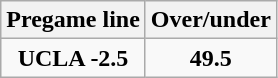<table class="wikitable">
<tr align="center">
<th style=>Pregame line</th>
<th style=>Over/under</th>
</tr>
<tr align="center">
<td><strong>UCLA -2.5</strong></td>
<td><strong>49.5</strong></td>
</tr>
</table>
